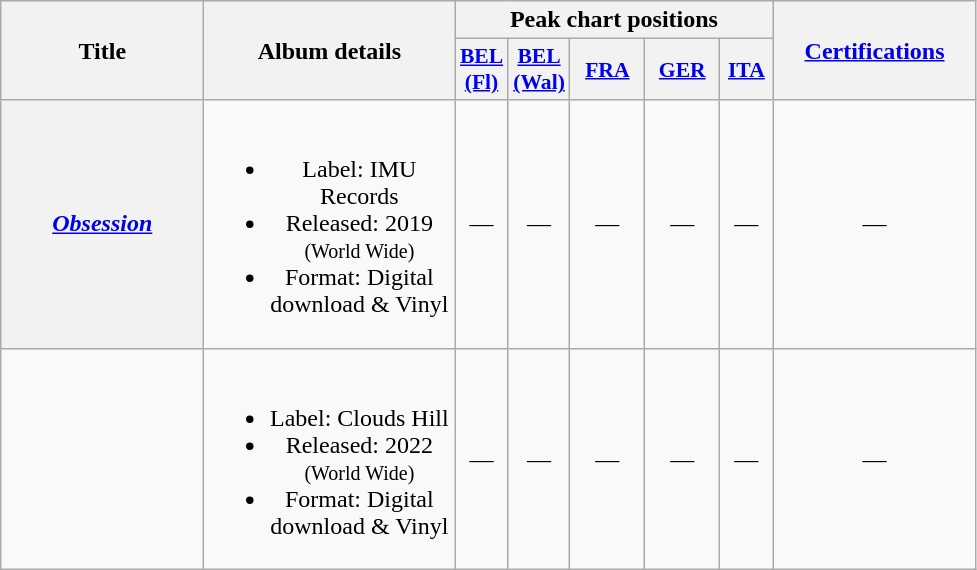<table class="wikitable plainrowheaders" style="text-align:center;" border="1">
<tr>
<th scope="col" rowspan="2" style="width:8em;">Title</th>
<th scope="col" rowspan="2" style="width:10em;">Album details</th>
<th scope="col" colspan="5">Peak chart positions</th>
<th scope="col" rowspan="2" style="width:8em;"><a href='#'>Certifications</a></th>
</tr>
<tr>
<th scope="col" style="width:2em;font-size:90%;"><a href='#'>BEL <br>(Fl)</a></th>
<th scope="col" style="width:2em;font-size:90%;"><a href='#'>BEL <br>(Wal)</a></th>
<th scope="col" style="width:3em;font-size:90%;"><a href='#'>FRA</a></th>
<th scope="col" style="width:3em;font-size:90%;"><a href='#'>GER</a></th>
<th scope="col" style="width:2em;font-size:90%;"><a href='#'>ITA</a></th>
</tr>
<tr>
<th scope="row"><em><a href='#'>Obsession</a></em></th>
<td><br><ul><li>Label: IMU Records</li><li>Released: 2019 <small>(World Wide)</small></li><li>Format: Digital download & Vinyl</li></ul></td>
<td>—</td>
<td>—</td>
<td>—</td>
<td>—</td>
<td>—</td>
<td>—</td>
</tr>
<tr>
<td></td>
<td><br><ul><li>Label: Clouds Hill</li><li>Released: 2022 <small>(World Wide)</small></li><li>Format: Digital download & Vinyl</li></ul></td>
<td>—</td>
<td>—</td>
<td>—</td>
<td>—</td>
<td>—</td>
<td>—</td>
</tr>
</table>
